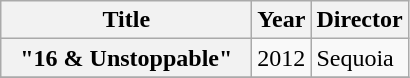<table class="wikitable plainrowheaders" border="1">
<tr>
<th scope="col" style="width:10em;">Title</th>
<th scope="col">Year</th>
<th scope="col">Director</th>
</tr>
<tr>
<th scope="row">"16 & Unstoppable"</th>
<td style="text-align:center;">2012</td>
<td>Sequoia</td>
</tr>
<tr>
</tr>
</table>
